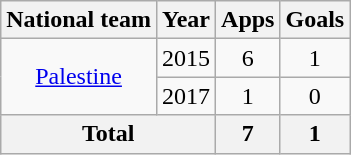<table class=wikitable style=text-align:center>
<tr>
<th>National team</th>
<th>Year</th>
<th>Apps</th>
<th>Goals</th>
</tr>
<tr>
<td rowspan=2><a href='#'>Palestine</a></td>
<td>2015</td>
<td>6</td>
<td>1</td>
</tr>
<tr>
<td>2017</td>
<td>1</td>
<td>0</td>
</tr>
<tr>
<th colspan=2>Total</th>
<th>7</th>
<th>1</th>
</tr>
</table>
